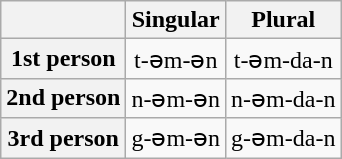<table class="wikitable">
<tr>
<th></th>
<th>Singular</th>
<th>Plural</th>
</tr>
<tr>
<th>1st person</th>
<td align="center">t-əm-ən</td>
<td align="center">t-əm-da-n</td>
</tr>
<tr>
<th>2nd person</th>
<td align="center">n-əm-ən</td>
<td align="center">n-əm-da-n</td>
</tr>
<tr>
<th>3rd person</th>
<td align="center">g-əm-ən</td>
<td align="center">g-əm-da-n</td>
</tr>
</table>
